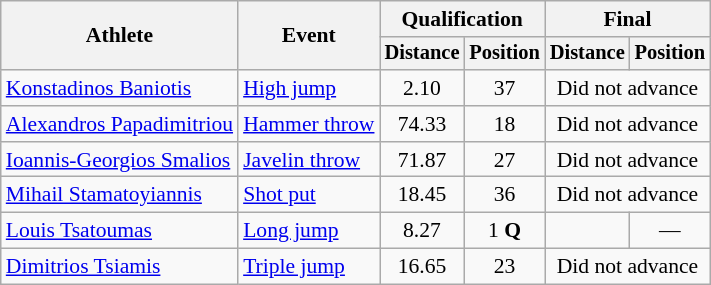<table class=wikitable style="font-size:90%">
<tr>
<th rowspan="2">Athlete</th>
<th rowspan="2">Event</th>
<th colspan="2">Qualification</th>
<th colspan="2">Final</th>
</tr>
<tr style="font-size:95%">
<th>Distance</th>
<th>Position</th>
<th>Distance</th>
<th>Position</th>
</tr>
<tr align=center>
<td align=left><a href='#'>Konstadinos Baniotis</a></td>
<td align=left><a href='#'>High jump</a></td>
<td>2.10</td>
<td>37</td>
<td colspan=2>Did not advance</td>
</tr>
<tr align=center>
<td align=left><a href='#'>Alexandros Papadimitriou</a></td>
<td align=left><a href='#'>Hammer throw</a></td>
<td>74.33</td>
<td>18</td>
<td colspan=2>Did not advance</td>
</tr>
<tr align=center>
<td align=left><a href='#'>Ioannis-Georgios Smalios</a></td>
<td align=left><a href='#'>Javelin throw</a></td>
<td>71.87</td>
<td>27</td>
<td colspan=2>Did not advance</td>
</tr>
<tr align=center>
<td align=left><a href='#'>Mihail Stamatoyiannis</a></td>
<td align=left><a href='#'>Shot put</a></td>
<td>18.45</td>
<td>36</td>
<td colspan=2>Did not advance</td>
</tr>
<tr align=center>
<td align=left><a href='#'>Louis Tsatoumas</a></td>
<td align=left><a href='#'>Long jump</a></td>
<td>8.27</td>
<td>1 <strong>Q</strong></td>
<td></td>
<td>—</td>
</tr>
<tr align=center>
<td align=left><a href='#'>Dimitrios Tsiamis</a></td>
<td align=left><a href='#'>Triple jump</a></td>
<td>16.65</td>
<td>23</td>
<td colspan=2>Did not advance</td>
</tr>
</table>
